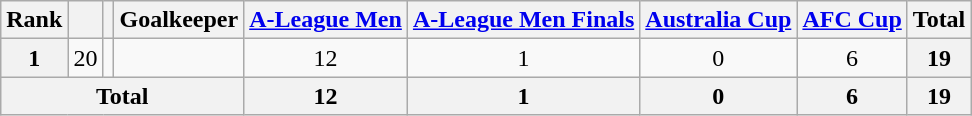<table class="wikitable" style="text-align:center">
<tr>
<th>Rank</th>
<th></th>
<th></th>
<th>Goalkeeper</th>
<th><a href='#'>A-League Men</a></th>
<th><a href='#'>A-League Men Finals</a></th>
<th><a href='#'>Australia Cup</a></th>
<th><a href='#'>AFC Cup</a></th>
<th>Total</th>
</tr>
<tr>
<th>1</th>
<td>20</td>
<td></td>
<td align="left"></td>
<td>12</td>
<td>1</td>
<td>0</td>
<td>6</td>
<th>19</th>
</tr>
<tr>
<th colspan="4">Total</th>
<th>12</th>
<th>1</th>
<th>0</th>
<th>6</th>
<th>19</th>
</tr>
</table>
